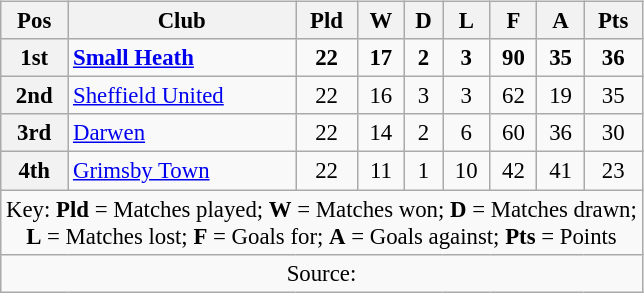<table class="wikitable" style="text-align:center; font-size:95%; float:left; margin-right:2em;">
<tr>
<th scope="col">Pos</th>
<th scope="col">Club</th>
<th scope="col">Pld</th>
<th scope="col">W</th>
<th scope="col">D</th>
<th scope="col">L</th>
<th scope="col">F</th>
<th scope="col">A</th>
<th scope="col">Pts</th>
</tr>
<tr style="font-weight:bold">
<th>1st</th>
<td align="left"><a href='#'>Small Heath</a></td>
<td>22</td>
<td>17</td>
<td>2</td>
<td>3</td>
<td>90</td>
<td>35</td>
<td>36</td>
</tr>
<tr>
<th>2nd</th>
<td align="left"><a href='#'>Sheffield United</a></td>
<td>22</td>
<td>16</td>
<td>3</td>
<td>3</td>
<td>62</td>
<td>19</td>
<td>35</td>
</tr>
<tr>
<th>3rd</th>
<td align="left"><a href='#'>Darwen</a></td>
<td>22</td>
<td>14</td>
<td>2</td>
<td>6</td>
<td>60</td>
<td>36</td>
<td>30</td>
</tr>
<tr>
<th>4th</th>
<td align="left"><a href='#'>Grimsby Town</a></td>
<td>22</td>
<td>11</td>
<td>1</td>
<td>10</td>
<td>42</td>
<td>41</td>
<td>23</td>
</tr>
<tr>
<td colspan="9">Key: <strong>Pld</strong> = Matches played; <strong>W</strong> = Matches won; <strong>D</strong> = Matches drawn;<br><strong>L</strong> = Matches lost; <strong>F</strong> = Goals for; <strong>A</strong> = Goals against; <strong>Pts</strong> = Points</td>
</tr>
<tr>
<td colspan="9">Source:</td>
</tr>
</table>
